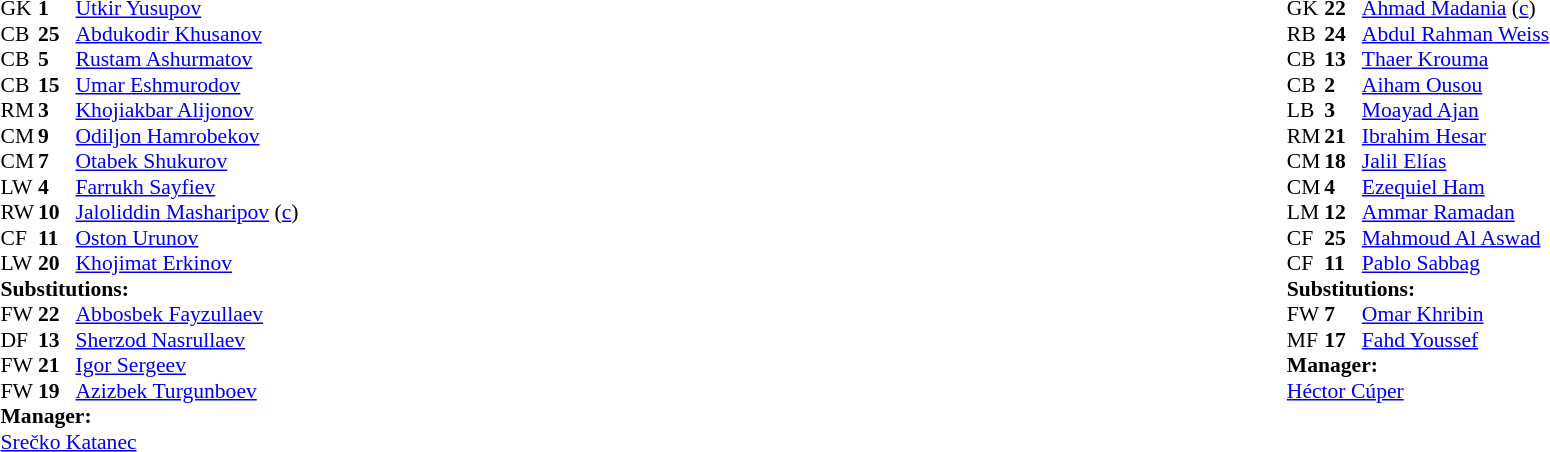<table width="100%">
<tr>
<td valign="top" width="40%"><br><table style="font-size:90%" cellspacing="0" cellpadding="0">
<tr>
<th width=25></th>
<th width=25></th>
</tr>
<tr>
<td>GK</td>
<td><strong>1</strong></td>
<td><a href='#'>Utkir Yusupov</a></td>
</tr>
<tr>
<td>CB</td>
<td><strong>25</strong></td>
<td><a href='#'>Abdukodir Khusanov</a></td>
<td></td>
<td></td>
</tr>
<tr>
<td>CB</td>
<td><strong>5</strong></td>
<td><a href='#'>Rustam Ashurmatov</a></td>
</tr>
<tr>
<td>CB</td>
<td><strong>15</strong></td>
<td><a href='#'>Umar Eshmurodov</a></td>
</tr>
<tr>
<td>RM</td>
<td><strong>3</strong></td>
<td><a href='#'>Khojiakbar Alijonov</a></td>
<td></td>
<td></td>
</tr>
<tr>
<td>CM</td>
<td><strong>9</strong></td>
<td><a href='#'>Odiljon Hamrobekov</a></td>
</tr>
<tr>
<td>CM</td>
<td><strong>7</strong></td>
<td><a href='#'>Otabek Shukurov</a></td>
</tr>
<tr>
<td>LW</td>
<td><strong>4</strong></td>
<td><a href='#'>Farrukh Sayfiev</a></td>
</tr>
<tr>
<td>RW</td>
<td><strong>10</strong></td>
<td><a href='#'>Jaloliddin Masharipov</a> (<a href='#'>c</a>)</td>
<td></td>
<td></td>
</tr>
<tr>
<td>CF</td>
<td><strong>11</strong></td>
<td><a href='#'>Oston Urunov</a></td>
<td></td>
<td></td>
</tr>
<tr>
<td>LW</td>
<td><strong>20</strong></td>
<td><a href='#'>Khojimat Erkinov</a></td>
<td></td>
<td></td>
</tr>
<tr>
<td colspan=3><strong>Substitutions:</strong></td>
</tr>
<tr>
<td>FW</td>
<td><strong>22</strong></td>
<td><a href='#'>Abbosbek Fayzullaev</a></td>
<td></td>
<td></td>
</tr>
<tr>
<td>DF</td>
<td><strong>13</strong></td>
<td><a href='#'>Sherzod Nasrullaev</a></td>
<td></td>
<td></td>
</tr>
<tr>
<td>FW</td>
<td><strong>21</strong></td>
<td><a href='#'>Igor Sergeev</a></td>
<td></td>
<td></td>
</tr>
<tr>
<td>FW</td>
<td><strong>19</strong></td>
<td><a href='#'>Azizbek Turgunboev</a></td>
<td></td>
<td></td>
</tr>
<tr>
<td colspan=3><strong>Manager:</strong></td>
</tr>
<tr>
<td colspan=3> <a href='#'>Srečko Katanec</a></td>
</tr>
</table>
</td>
<td valign="top"></td>
<td valign="top" width="50%"><br><table style="font-size:90%; margin:auto" cellspacing="0" cellpadding="0">
<tr>
<th width=25></th>
<th width=25></th>
</tr>
<tr>
<td>GK</td>
<td><strong>22</strong></td>
<td><a href='#'>Ahmad Madania</a> (<a href='#'>c</a>)</td>
</tr>
<tr>
<td>RB</td>
<td><strong>24</strong></td>
<td><a href='#'>Abdul Rahman Weiss</a></td>
</tr>
<tr>
<td>CB</td>
<td><strong>13</strong></td>
<td><a href='#'>Thaer Krouma</a></td>
</tr>
<tr>
<td>CB</td>
<td><strong>2</strong></td>
<td><a href='#'>Aiham Ousou</a></td>
</tr>
<tr>
<td>LB</td>
<td><strong>3</strong></td>
<td><a href='#'>Moayad Ajan</a></td>
</tr>
<tr>
<td>RM</td>
<td><strong>21</strong></td>
<td><a href='#'>Ibrahim Hesar</a></td>
</tr>
<tr>
<td>CM</td>
<td><strong>18</strong></td>
<td><a href='#'>Jalil Elías</a></td>
</tr>
<tr>
<td>CM</td>
<td><strong>4</strong></td>
<td><a href='#'>Ezequiel Ham</a></td>
</tr>
<tr>
<td>LM</td>
<td><strong>12</strong></td>
<td><a href='#'>Ammar Ramadan</a></td>
</tr>
<tr>
<td>CF</td>
<td><strong>25</strong></td>
<td><a href='#'>Mahmoud Al Aswad</a></td>
<td></td>
<td></td>
</tr>
<tr>
<td>CF</td>
<td><strong>11</strong></td>
<td><a href='#'>Pablo Sabbag</a></td>
<td></td>
<td></td>
</tr>
<tr>
<td colspan=3><strong>Substitutions:</strong></td>
</tr>
<tr>
<td>FW</td>
<td><strong>7</strong></td>
<td><a href='#'>Omar Khribin</a></td>
<td></td>
<td></td>
</tr>
<tr>
<td>MF</td>
<td><strong>17</strong></td>
<td><a href='#'>Fahd Youssef</a></td>
<td></td>
<td></td>
</tr>
<tr>
<td colspan=3><strong>Manager:</strong></td>
</tr>
<tr>
<td colspan=3> <a href='#'>Héctor Cúper</a></td>
</tr>
</table>
</td>
</tr>
</table>
